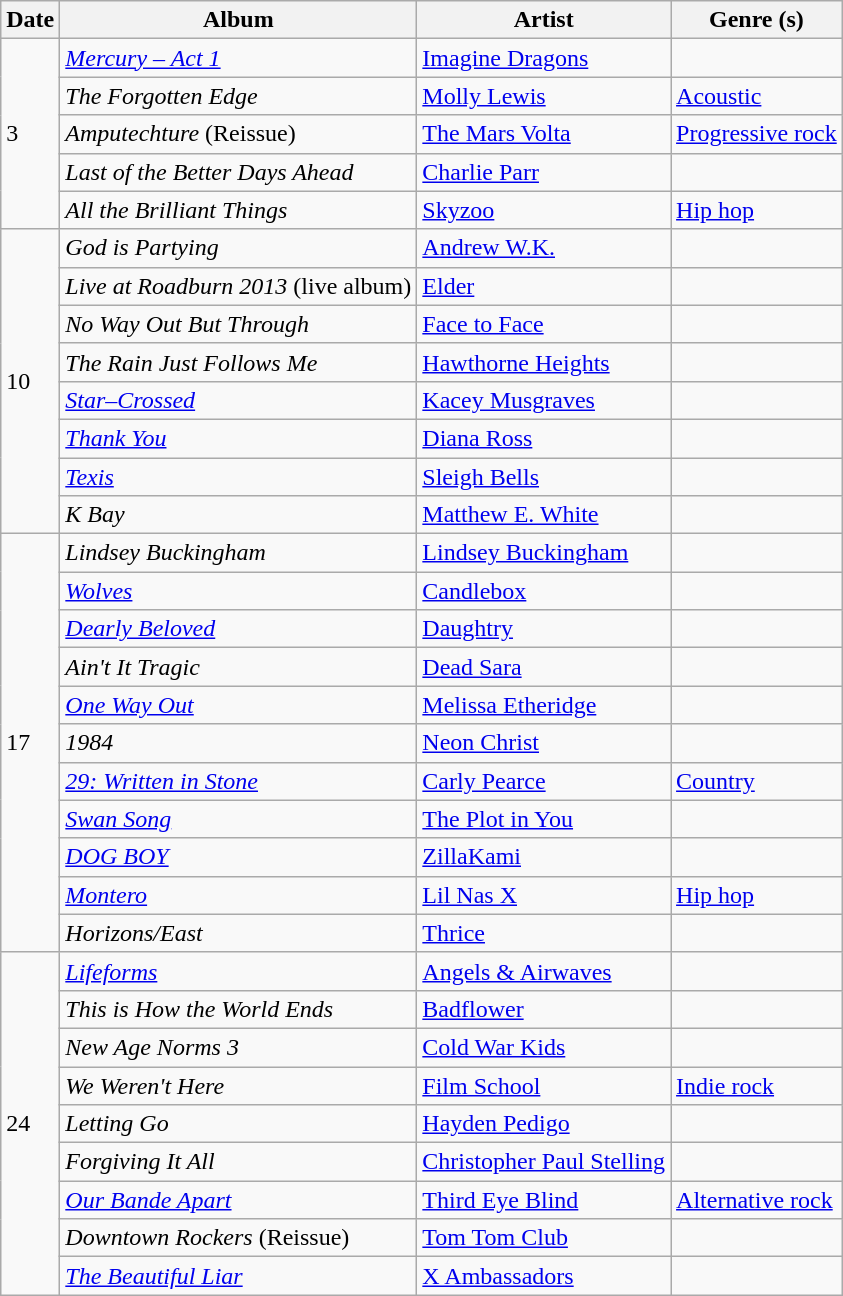<table class="wikitable">
<tr>
<th>Date</th>
<th>Album</th>
<th>Artist</th>
<th>Genre (s)</th>
</tr>
<tr>
<td rowspan="5">3</td>
<td><em><a href='#'>Mercury – Act 1</a></em></td>
<td><a href='#'>Imagine Dragons</a></td>
<td></td>
</tr>
<tr>
<td><em>The Forgotten Edge</em></td>
<td><a href='#'>Molly Lewis</a></td>
<td><a href='#'>Acoustic</a></td>
</tr>
<tr>
<td><em>Amputechture</em> (Reissue)</td>
<td><a href='#'>The Mars Volta</a></td>
<td><a href='#'>Progressive rock</a></td>
</tr>
<tr>
<td><em>Last of the Better Days Ahead</em></td>
<td><a href='#'>Charlie Parr</a></td>
<td></td>
</tr>
<tr>
<td><em>All the Brilliant Things</em></td>
<td><a href='#'>Skyzoo</a></td>
<td><a href='#'>Hip hop</a></td>
</tr>
<tr>
<td rowspan="8">10</td>
<td><em>God is Partying</em></td>
<td><a href='#'>Andrew W.K.</a></td>
<td></td>
</tr>
<tr>
<td><em>Live at Roadburn 2013</em> (live album)</td>
<td><a href='#'>Elder</a></td>
<td></td>
</tr>
<tr>
<td><em>No Way Out But Through</em></td>
<td><a href='#'>Face to Face</a></td>
<td></td>
</tr>
<tr>
<td><em>The Rain Just Follows Me</em></td>
<td><a href='#'>Hawthorne Heights</a></td>
<td></td>
</tr>
<tr>
<td><em><a href='#'>Star–Crossed</a></em></td>
<td><a href='#'>Kacey Musgraves</a></td>
<td></td>
</tr>
<tr>
<td><em><a href='#'>Thank You</a></em></td>
<td><a href='#'>Diana Ross</a></td>
<td></td>
</tr>
<tr>
<td><em><a href='#'>Texis</a></em></td>
<td><a href='#'>Sleigh Bells</a></td>
<td></td>
</tr>
<tr>
<td><em>K Bay</em></td>
<td><a href='#'>Matthew E. White</a></td>
<td></td>
</tr>
<tr>
<td rowspan="11">17</td>
<td><em>Lindsey Buckingham</em></td>
<td><a href='#'>Lindsey Buckingham</a></td>
<td></td>
</tr>
<tr>
<td><em><a href='#'>Wolves</a></em></td>
<td><a href='#'>Candlebox</a></td>
<td></td>
</tr>
<tr>
<td><em><a href='#'>Dearly Beloved</a></em></td>
<td><a href='#'>Daughtry</a></td>
<td></td>
</tr>
<tr>
<td><em>Ain't It Tragic</em></td>
<td><a href='#'>Dead Sara</a></td>
<td></td>
</tr>
<tr>
<td><em><a href='#'>One Way Out</a></em></td>
<td><a href='#'>Melissa Etheridge</a></td>
<td></td>
</tr>
<tr>
<td><em>1984</em></td>
<td><a href='#'>Neon Christ</a></td>
<td></td>
</tr>
<tr>
<td><em><a href='#'>29: Written in Stone</a></em></td>
<td><a href='#'>Carly Pearce</a></td>
<td><a href='#'>Country</a></td>
</tr>
<tr>
<td><em><a href='#'>Swan Song</a></em></td>
<td><a href='#'>The Plot in You</a></td>
<td></td>
</tr>
<tr>
<td><em><a href='#'>DOG BOY</a></em></td>
<td><a href='#'>ZillaKami</a></td>
<td></td>
</tr>
<tr>
<td><em><a href='#'>Montero</a></em></td>
<td><a href='#'>Lil Nas X</a></td>
<td><a href='#'>Hip hop</a></td>
</tr>
<tr>
<td><em>Horizons/East</em></td>
<td><a href='#'>Thrice</a></td>
<td></td>
</tr>
<tr>
<td rowspan="9">24</td>
<td><em><a href='#'>Lifeforms</a></em></td>
<td><a href='#'>Angels & Airwaves</a></td>
<td></td>
</tr>
<tr>
<td><em>This is How the World Ends</em></td>
<td><a href='#'>Badflower</a></td>
<td></td>
</tr>
<tr>
<td><em>New Age Norms 3</em></td>
<td><a href='#'>Cold War Kids</a></td>
<td></td>
</tr>
<tr>
<td><em>We Weren't Here</em></td>
<td><a href='#'>Film School</a></td>
<td><a href='#'>Indie rock</a></td>
</tr>
<tr>
<td><em>Letting Go</em></td>
<td><a href='#'>Hayden Pedigo</a></td>
<td></td>
</tr>
<tr>
<td><em>Forgiving It All</em></td>
<td><a href='#'>Christopher Paul Stelling</a></td>
<td></td>
</tr>
<tr>
<td><em><a href='#'>Our Bande Apart</a></em></td>
<td><a href='#'>Third Eye Blind</a></td>
<td><a href='#'>Alternative rock</a></td>
</tr>
<tr>
<td><em>Downtown Rockers</em> (Reissue)</td>
<td><a href='#'>Tom Tom Club</a></td>
<td></td>
</tr>
<tr>
<td><em><a href='#'>The Beautiful Liar</a></em></td>
<td><a href='#'>X Ambassadors</a></td>
<td></td>
</tr>
</table>
